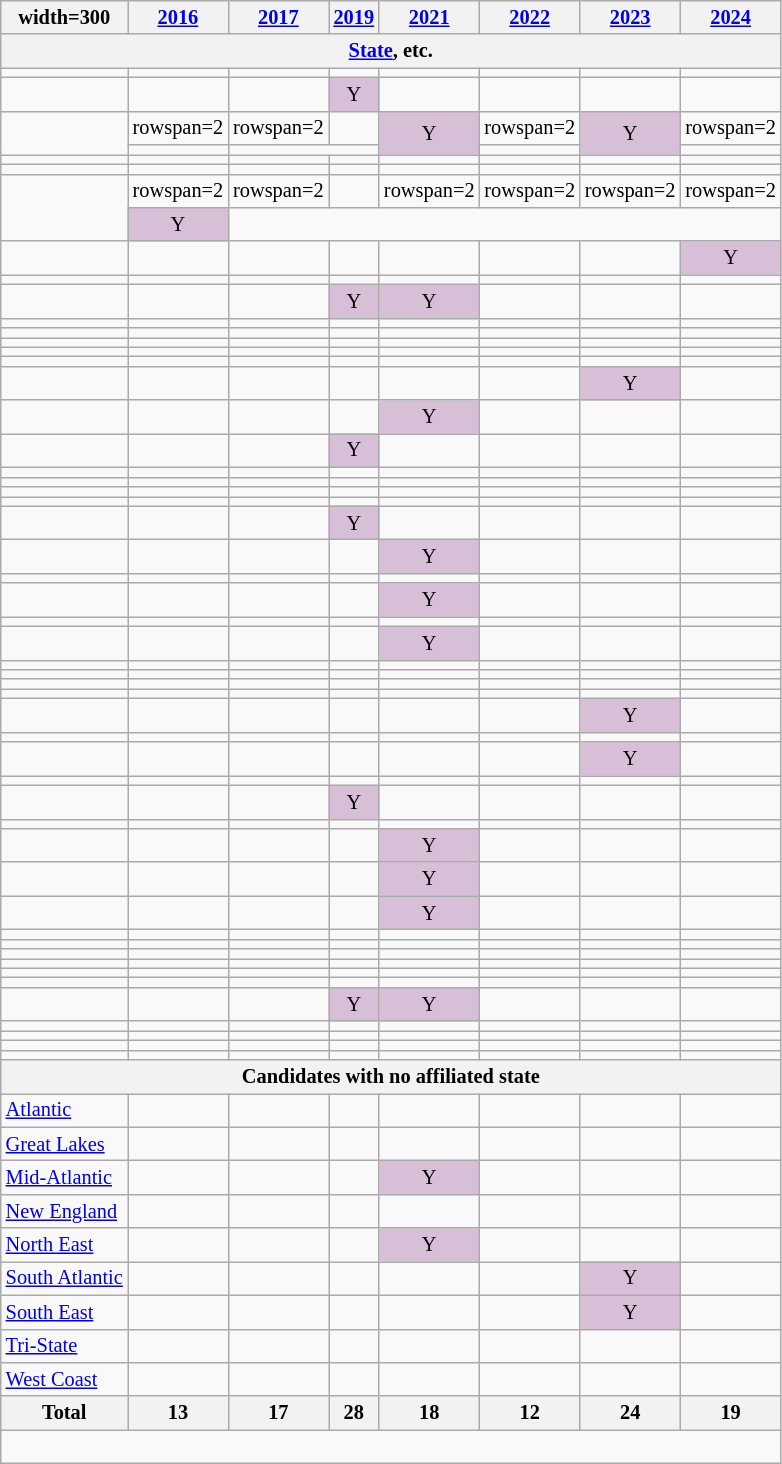<table class="wikitable" style="font-size: 85%;">
<tr>
<th>width=300 </th>
<th><a href='#'>2016</a></th>
<th><a href='#'>2017</a></th>
<th><a href='#'>2019</a></th>
<th><a href='#'>2021</a></th>
<th><a href='#'>2022</a></th>
<th><a href='#'>2023</a></th>
<th><a href='#'>2024</a></th>
</tr>
<tr>
<th colspan=8><a href='#'>State</a>, etc.</th>
</tr>
<tr>
<td></td>
<td></td>
<td></td>
<td></td>
<td></td>
<td></td>
<td></td>
<td></td>
</tr>
<tr>
<td></td>
<td></td>
<td></td>
<td bgcolor=#D8BFD8 align=center>Y</td>
<td></td>
<td></td>
<td></td>
<td></td>
</tr>
<tr>
<td rowspan=2></td>
<td>rowspan=2 </td>
<td>rowspan=2 </td>
<td></td>
<td rowspan=2 bgcolor=#D8BFD8 align=center>Y</td>
<td>rowspan=2 </td>
<td rowspan=2 bgcolor=#D8BFD8 align=center>Y</td>
<td>rowspan=2 </td>
</tr>
<tr>
<td></td>
</tr>
<tr>
<td></td>
<td></td>
<td></td>
<td></td>
<td></td>
<td></td>
<td></td>
<td></td>
</tr>
<tr>
<td></td>
<td></td>
<td></td>
<td></td>
<td></td>
<td></td>
<td></td>
<td></td>
</tr>
<tr>
<td rowspan=2></td>
<td>rowspan=2 </td>
<td>rowspan=2 </td>
<td></td>
<td>rowspan=2 </td>
<td>rowspan=2 </td>
<td>rowspan=2 </td>
<td>rowspan=2 </td>
</tr>
<tr>
<td bgcolor=#D8BFD8 align=center>Y</td>
</tr>
<tr>
<td></td>
<td></td>
<td></td>
<td></td>
<td></td>
<td></td>
<td></td>
<td bgcolor=#D8BFD8 align=center>Y</td>
</tr>
<tr>
<td></td>
<td></td>
<td></td>
<td></td>
<td></td>
<td></td>
<td></td>
<td></td>
</tr>
<tr>
<td></td>
<td></td>
<td></td>
<td bgcolor=#D8BFD8 align=center>Y</td>
<td bgcolor=#D8BFD8 align=center>Y</td>
<td></td>
<td></td>
<td></td>
</tr>
<tr>
<td></td>
<td></td>
<td></td>
<td></td>
<td></td>
<td></td>
<td></td>
<td></td>
</tr>
<tr>
<td></td>
<td></td>
<td></td>
<td></td>
<td></td>
<td></td>
<td></td>
<td></td>
</tr>
<tr>
<td></td>
<td></td>
<td></td>
<td></td>
<td></td>
<td></td>
<td></td>
<td></td>
</tr>
<tr>
<td></td>
<td></td>
<td></td>
<td></td>
<td></td>
<td></td>
<td></td>
<td></td>
</tr>
<tr>
<td></td>
<td></td>
<td></td>
<td></td>
<td></td>
<td></td>
<td></td>
<td></td>
</tr>
<tr>
<td></td>
<td></td>
<td></td>
<td></td>
<td></td>
<td></td>
<td bgcolor=#D8BFD8 align=center>Y</td>
<td></td>
</tr>
<tr>
<td></td>
<td></td>
<td></td>
<td></td>
<td bgcolor=#D8BFD8 align=center>Y</td>
<td></td>
<td></td>
<td></td>
</tr>
<tr>
<td></td>
<td></td>
<td></td>
<td bgcolor=#D8BFD8 align=center>Y</td>
<td></td>
<td></td>
<td></td>
<td></td>
</tr>
<tr>
<td></td>
<td></td>
<td></td>
<td></td>
<td></td>
<td></td>
<td></td>
<td></td>
</tr>
<tr>
<td></td>
<td></td>
<td></td>
<td></td>
<td></td>
<td></td>
<td></td>
<td></td>
</tr>
<tr>
<td></td>
<td></td>
<td></td>
<td></td>
<td></td>
<td></td>
<td></td>
<td></td>
</tr>
<tr>
<td></td>
<td></td>
<td></td>
<td></td>
<td></td>
<td></td>
<td></td>
<td></td>
</tr>
<tr>
<td></td>
<td></td>
<td></td>
<td bgcolor=#D8BFD8 align=center>Y</td>
<td></td>
<td></td>
<td></td>
<td></td>
</tr>
<tr>
<td></td>
<td></td>
<td></td>
<td></td>
<td bgcolor=#D8BFD8 align=center>Y</td>
<td></td>
<td></td>
<td></td>
</tr>
<tr>
<td></td>
<td></td>
<td></td>
<td></td>
<td></td>
<td></td>
<td></td>
<td></td>
</tr>
<tr>
<td></td>
<td></td>
<td></td>
<td></td>
<td bgcolor=#D8BFD8 align=center>Y</td>
<td></td>
<td></td>
<td></td>
</tr>
<tr>
<td></td>
<td></td>
<td></td>
<td></td>
<td></td>
<td></td>
<td></td>
<td></td>
</tr>
<tr>
<td></td>
<td></td>
<td></td>
<td></td>
<td bgcolor=#D8BFD8 align=center>Y</td>
<td></td>
<td></td>
<td></td>
</tr>
<tr>
<td></td>
<td></td>
<td></td>
<td></td>
<td></td>
<td></td>
<td></td>
<td></td>
</tr>
<tr>
<td></td>
<td></td>
<td></td>
<td></td>
<td></td>
<td></td>
<td></td>
<td></td>
</tr>
<tr>
<td></td>
<td></td>
<td></td>
<td></td>
<td></td>
<td></td>
<td></td>
<td></td>
</tr>
<tr>
<td></td>
<td></td>
<td></td>
<td></td>
<td></td>
<td></td>
<td></td>
<td></td>
</tr>
<tr>
<td></td>
<td></td>
<td></td>
<td></td>
<td></td>
<td></td>
<td bgcolor=#D8BFD8 align=center>Y</td>
<td></td>
</tr>
<tr>
<td></td>
<td></td>
<td></td>
<td></td>
<td></td>
<td></td>
<td></td>
<td></td>
</tr>
<tr>
<td></td>
<td></td>
<td></td>
<td></td>
<td></td>
<td></td>
<td bgcolor=#D8BFD8 align=center>Y</td>
<td></td>
</tr>
<tr>
<td></td>
<td></td>
<td></td>
<td></td>
<td></td>
<td></td>
<td></td>
<td></td>
</tr>
<tr>
<td></td>
<td></td>
<td></td>
<td bgcolor=#D8BFD8 align=center>Y</td>
<td></td>
<td></td>
<td></td>
<td></td>
</tr>
<tr>
<td></td>
<td></td>
<td></td>
<td></td>
<td></td>
<td></td>
<td></td>
<td></td>
</tr>
<tr>
<td></td>
<td></td>
<td></td>
<td></td>
<td bgcolor=#D8BFD8 align=center>Y</td>
<td></td>
<td></td>
<td></td>
</tr>
<tr>
<td></td>
<td></td>
<td></td>
<td></td>
<td bgcolor=#D8BFD8 align=center>Y</td>
<td></td>
<td></td>
<td></td>
</tr>
<tr>
<td></td>
<td></td>
<td></td>
<td></td>
<td bgcolor=#D8BFD8 align=center>Y</td>
<td></td>
<td></td>
<td></td>
</tr>
<tr>
<td></td>
<td></td>
<td></td>
<td></td>
<td></td>
<td></td>
<td></td>
<td></td>
</tr>
<tr>
<td></td>
<td></td>
<td></td>
<td></td>
<td></td>
<td></td>
<td></td>
<td></td>
</tr>
<tr>
<td></td>
<td></td>
<td></td>
<td></td>
<td></td>
<td></td>
<td></td>
<td></td>
</tr>
<tr>
<td></td>
<td></td>
<td></td>
<td></td>
<td></td>
<td></td>
<td></td>
<td></td>
</tr>
<tr>
<td></td>
<td></td>
<td></td>
<td></td>
<td></td>
<td></td>
<td></td>
<td></td>
</tr>
<tr>
<td></td>
<td></td>
<td></td>
<td></td>
<td></td>
<td></td>
<td></td>
<td></td>
</tr>
<tr>
<td></td>
<td></td>
<td></td>
<td bgcolor=#D8BFD8 align=center>Y</td>
<td bgcolor=#D8BFD8 align=center>Y</td>
<td></td>
<td></td>
<td></td>
</tr>
<tr>
<td></td>
<td></td>
<td></td>
<td></td>
<td></td>
<td></td>
<td></td>
<td></td>
</tr>
<tr>
<td></td>
<td></td>
<td></td>
<td></td>
<td></td>
<td></td>
<td></td>
<td></td>
</tr>
<tr>
<td></td>
<td></td>
<td></td>
<td></td>
<td></td>
<td></td>
<td></td>
<td></td>
</tr>
<tr>
<td></td>
<td></td>
<td></td>
<td></td>
<td></td>
<td></td>
<td></td>
<td></td>
</tr>
<tr>
<th colspan=8>Candidates with no affiliated state</th>
</tr>
<tr>
<td><a href='#'>Atlantic</a></td>
<td></td>
<td></td>
<td></td>
<td></td>
<td></td>
<td></td>
<td></td>
</tr>
<tr>
<td><a href='#'>Great Lakes</a></td>
<td></td>
<td></td>
<td></td>
<td></td>
<td></td>
<td></td>
<td></td>
</tr>
<tr>
<td><a href='#'>Mid-Atlantic</a></td>
<td></td>
<td></td>
<td></td>
<td bgcolor=#D8BFD8 align=center>Y</td>
<td></td>
<td></td>
<td></td>
</tr>
<tr>
<td><a href='#'>New England</a></td>
<td></td>
<td></td>
<td></td>
<td></td>
<td></td>
<td></td>
<td></td>
</tr>
<tr>
<td><a href='#'>North East</a></td>
<td></td>
<td></td>
<td></td>
<td bgcolor=#D8BFD8 align=center>Y</td>
<td></td>
<td></td>
<td></td>
</tr>
<tr>
<td><a href='#'>South Atlantic</a></td>
<td></td>
<td></td>
<td></td>
<td></td>
<td></td>
<td bgcolor=#D8BFD8 align=center>Y</td>
<td></td>
</tr>
<tr>
<td><a href='#'>South East</a></td>
<td></td>
<td></td>
<td></td>
<td></td>
<td></td>
<td bgcolor=#D8BFD8 align=center>Y</td>
<td></td>
</tr>
<tr>
<td><a href='#'>Tri-State</a></td>
<td></td>
<td></td>
<td></td>
<td></td>
<td></td>
<td></td>
<td></td>
</tr>
<tr>
<td><a href='#'>West Coast</a></td>
<td></td>
<td></td>
<td></td>
<td></td>
<td></td>
<td></td>
<td></td>
</tr>
<tr>
<th>Total</th>
<th>13</th>
<th>17</th>
<th>28</th>
<th>18</th>
<th>12</th>
<th>24</th>
<th>19</th>
</tr>
<tr>
<td colspan="9" align=left><br></td>
</tr>
</table>
